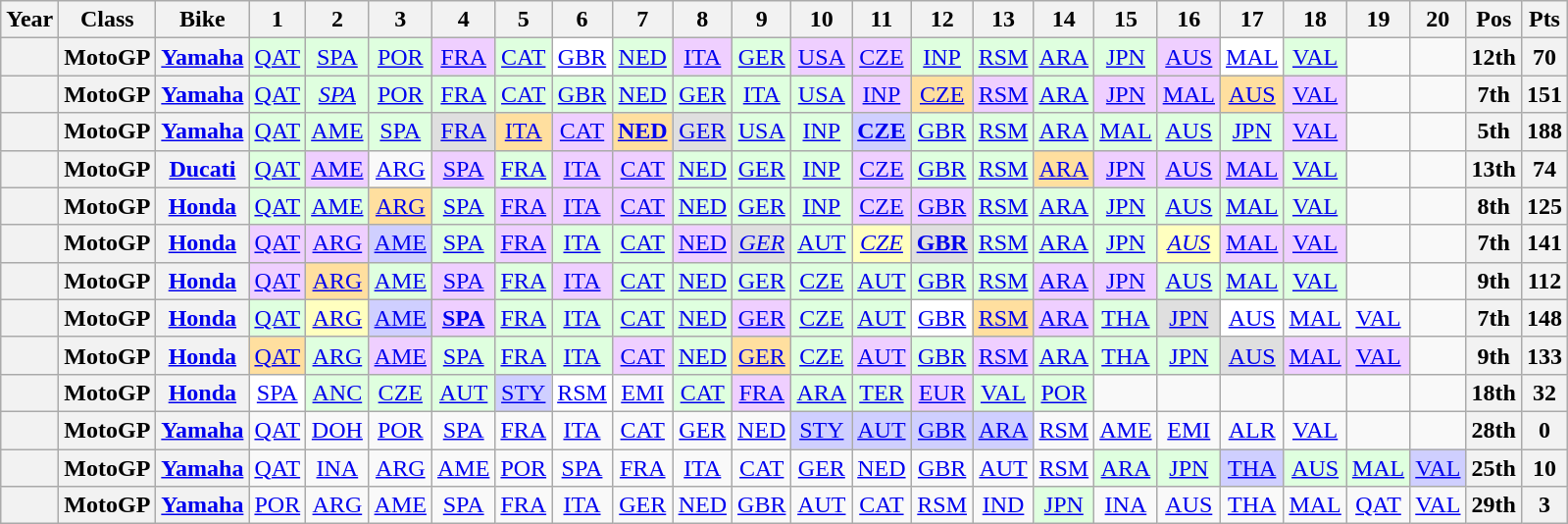<table class="wikitable" style="text-align:center">
<tr>
<th>Year</th>
<th>Class</th>
<th>Bike</th>
<th>1</th>
<th>2</th>
<th>3</th>
<th>4</th>
<th>5</th>
<th>6</th>
<th>7</th>
<th>8</th>
<th>9</th>
<th>10</th>
<th>11</th>
<th>12</th>
<th>13</th>
<th>14</th>
<th>15</th>
<th>16</th>
<th>17</th>
<th>18</th>
<th>19</th>
<th>20</th>
<th>Pos</th>
<th>Pts</th>
</tr>
<tr>
<th></th>
<th>MotoGP</th>
<th><a href='#'>Yamaha</a></th>
<td style="background:#dfffdf;"><a href='#'>QAT</a><br></td>
<td style="background:#dfffdf;"><a href='#'>SPA</a><br></td>
<td style="background:#dfffdf;"><a href='#'>POR</a><br></td>
<td style="background:#efcfff;"><a href='#'>FRA</a><br></td>
<td style="background:#dfffdf;"><a href='#'>CAT</a><br></td>
<td style="background:#fff;"><a href='#'>GBR</a><br></td>
<td style="background:#dfffdf;"><a href='#'>NED</a><br></td>
<td style="background:#efcfff;"><a href='#'>ITA</a><br></td>
<td style="background:#dfffdf;"><a href='#'>GER</a><br></td>
<td style="background:#efcfff;"><a href='#'>USA</a><br></td>
<td style="background:#efcfff;"><a href='#'>CZE</a><br></td>
<td style="background:#dfffdf;"><a href='#'>INP</a><br></td>
<td style="background:#dfffdf;"><a href='#'>RSM</a><br></td>
<td style="background:#dfffdf;"><a href='#'>ARA</a><br></td>
<td style="background:#dfffdf;"><a href='#'>JPN</a><br></td>
<td style="background:#efcfff;"><a href='#'>AUS</a><br></td>
<td style="background:#fff;"><a href='#'>MAL</a><br></td>
<td style="background:#dfffdf;"><a href='#'>VAL</a><br></td>
<td></td>
<td></td>
<th>12th</th>
<th>70</th>
</tr>
<tr>
<th></th>
<th>MotoGP</th>
<th><a href='#'>Yamaha</a></th>
<td style="background:#dfffdf;"><a href='#'>QAT</a><br></td>
<td style="background:#dfffdf;"><em><a href='#'>SPA</a></em><br></td>
<td style="background:#dfffdf;"><a href='#'>POR</a><br></td>
<td style="background:#dfffdf;"><a href='#'>FRA</a><br></td>
<td style="background:#dfffdf;"><a href='#'>CAT</a><br></td>
<td style="background:#dfffdf;"><a href='#'>GBR</a><br></td>
<td style="background:#dfffdf;"><a href='#'>NED</a><br></td>
<td style="background:#dfffdf;"><a href='#'>GER</a><br></td>
<td style="background:#dfffdf;"><a href='#'>ITA</a><br></td>
<td style="background:#dfffdf;"><a href='#'>USA</a><br></td>
<td style="background:#efcfff;"><a href='#'>INP</a><br></td>
<td style="background:#ffdf9f;"><a href='#'>CZE</a><br></td>
<td style="background:#efcfff;"><a href='#'>RSM</a><br></td>
<td style="background:#dfffdf;"><a href='#'>ARA</a><br></td>
<td style="background:#efcfff;"><a href='#'>JPN</a><br></td>
<td style="background:#efcfff;"><a href='#'>MAL</a><br></td>
<td style="background:#ffdf9f;"><a href='#'>AUS</a><br></td>
<td style="background:#efcfff;"><a href='#'>VAL</a><br></td>
<td></td>
<td></td>
<th>7th</th>
<th>151</th>
</tr>
<tr>
<th></th>
<th>MotoGP</th>
<th><a href='#'>Yamaha</a></th>
<td style="background:#dfffdf;"><a href='#'>QAT</a><br></td>
<td style="background:#dfffdf;"><a href='#'>AME</a><br></td>
<td style="background:#dfffdf;"><a href='#'>SPA</a><br></td>
<td style="background:#dfdfdf;"><a href='#'>FRA</a><br></td>
<td style="background:#ffdf9f;"><a href='#'>ITA</a><br></td>
<td style="background:#efcfff;"><a href='#'>CAT</a><br></td>
<td style="background:#ffdf9f;"><strong><a href='#'>NED</a></strong><br></td>
<td style="background:#dfdfdf;"><a href='#'>GER</a><br></td>
<td style="background:#dfffdf;"><a href='#'>USA</a><br></td>
<td style="background:#dfffdf;"><a href='#'>INP</a><br></td>
<td style="background:#cfcfff;"><strong><a href='#'>CZE</a></strong><br></td>
<td style="background:#dfffdf;"><a href='#'>GBR</a><br></td>
<td style="background:#dfffdf;"><a href='#'>RSM</a><br></td>
<td style="background:#dfffdf;"><a href='#'>ARA</a><br></td>
<td style="background:#dfffdf;"><a href='#'>MAL</a><br></td>
<td style="background:#dfffdf;"><a href='#'>AUS</a><br></td>
<td style="background:#dfffdf;"><a href='#'>JPN</a><br></td>
<td style="background:#efcfff;"><a href='#'>VAL</a><br></td>
<td></td>
<td></td>
<th>5th</th>
<th>188</th>
</tr>
<tr>
<th></th>
<th>MotoGP</th>
<th><a href='#'>Ducati</a></th>
<td style="background:#dfffdf;"><a href='#'>QAT</a><br></td>
<td style="background:#efcfff;"><a href='#'>AME</a><br></td>
<td><a href='#'>ARG</a></td>
<td style="background:#efcfff;"><a href='#'>SPA</a><br></td>
<td style="background:#dfffdf;"><a href='#'>FRA</a><br></td>
<td style="background:#efcfff;"><a href='#'>ITA</a><br></td>
<td style="background:#efcfff;"><a href='#'>CAT</a><br></td>
<td style="background:#dfffdf;"><a href='#'>NED</a><br></td>
<td style="background:#dfffdf;"><a href='#'>GER</a><br></td>
<td style="background:#dfffdf;"><a href='#'>INP</a><br></td>
<td style="background:#efcfff;"><a href='#'>CZE</a><br></td>
<td style="background:#dfffdf;"><a href='#'>GBR</a><br></td>
<td style="background:#dfffdf;"><a href='#'>RSM</a><br></td>
<td style="background:#ffdf9f;"><a href='#'>ARA</a><br></td>
<td style="background:#efcfff;"><a href='#'>JPN</a><br></td>
<td style="background:#efcfff;"><a href='#'>AUS</a><br></td>
<td style="background:#efcfff;"><a href='#'>MAL</a><br></td>
<td style="background:#dfffdf;"><a href='#'>VAL</a><br></td>
<td></td>
<td></td>
<th>13th</th>
<th>74</th>
</tr>
<tr>
<th></th>
<th>MotoGP</th>
<th><a href='#'>Honda</a></th>
<td style="background:#dfffdf;"><a href='#'>QAT</a><br></td>
<td style="background:#dfffdf;"><a href='#'>AME</a><br></td>
<td style="background:#ffdf9f;"><a href='#'>ARG</a><br></td>
<td style="background:#dfffdf;"><a href='#'>SPA</a><br></td>
<td style="background:#efcfff;"><a href='#'>FRA</a><br></td>
<td style="background:#efcfff;"><a href='#'>ITA</a><br></td>
<td style="background:#efcfff;"><a href='#'>CAT</a><br></td>
<td style="background:#dfffdf;"><a href='#'>NED</a><br></td>
<td style="background:#dfffdf;"><a href='#'>GER</a><br></td>
<td style="background:#dfffdf;"><a href='#'>INP</a><br></td>
<td style="background:#efcfff;"><a href='#'>CZE</a><br></td>
<td style="background:#efcfff;"><a href='#'>GBR</a><br></td>
<td style="background:#dfffdf;"><a href='#'>RSM</a><br></td>
<td style="background:#dfffdf;"><a href='#'>ARA</a><br></td>
<td style="background:#dfffdf;"><a href='#'>JPN</a><br></td>
<td style="background:#dfffdf;"><a href='#'>AUS</a><br></td>
<td style="background:#dfffdf;"><a href='#'>MAL</a><br></td>
<td style="background:#dfffdf;"><a href='#'>VAL</a><br></td>
<td></td>
<td></td>
<th>8th</th>
<th>125</th>
</tr>
<tr>
<th></th>
<th>MotoGP</th>
<th><a href='#'>Honda</a></th>
<td style="background:#efcfff;"><a href='#'>QAT</a><br></td>
<td style="background:#efcfff;"><a href='#'>ARG</a><br></td>
<td style="background:#cfcfff;"><a href='#'>AME</a><br></td>
<td style="background:#dfffdf;"><a href='#'>SPA</a><br></td>
<td style="background:#efcfff;"><a href='#'>FRA</a><br></td>
<td style="background:#dfffdf;"><a href='#'>ITA</a><br></td>
<td style="background:#dfffdf;"><a href='#'>CAT</a><br></td>
<td style="background:#efcfff;"><a href='#'>NED</a><br></td>
<td style="background:#dfdfdf;"><em><a href='#'>GER</a></em><br></td>
<td style="background:#dfffdf;"><a href='#'>AUT</a><br></td>
<td style="background:#FFFFBF;"><em><a href='#'>CZE</a></em><br></td>
<td style="background:#dfdfdf;"><strong><a href='#'>GBR</a></strong><br></td>
<td style="background:#dfffdf;"><a href='#'>RSM</a><br></td>
<td style="background:#dfffdf;"><a href='#'>ARA</a><br></td>
<td style="background:#dfffdf;"><a href='#'>JPN</a><br></td>
<td style="background:#FFFFBF;"><em><a href='#'>AUS</a></em><br></td>
<td style="background:#efcfff;"><a href='#'>MAL</a><br></td>
<td style="background:#efcfff;"><a href='#'>VAL</a><br></td>
<td></td>
<td></td>
<th>7th</th>
<th>141</th>
</tr>
<tr>
<th></th>
<th>MotoGP</th>
<th><a href='#'>Honda</a></th>
<td style="background:#efcfff;"><a href='#'>QAT</a><br></td>
<td style="background:#ffdf9f;"><a href='#'>ARG</a><br></td>
<td style="background:#dfffdf;"><a href='#'>AME</a><br></td>
<td style="background:#efcfff;"><a href='#'>SPA</a><br></td>
<td style="background:#dfffdf;"><a href='#'>FRA</a><br></td>
<td style="background:#efcfff;"><a href='#'>ITA</a><br></td>
<td style="background:#dfffdf;"><a href='#'>CAT</a><br></td>
<td style="background:#dfffdf;"><a href='#'>NED</a><br></td>
<td style="background:#dfffdf;"><a href='#'>GER</a><br></td>
<td style="background:#dfffdf;"><a href='#'>CZE</a><br></td>
<td style="background:#dfffdf;"><a href='#'>AUT</a><br></td>
<td style="background:#dfffdf;"><a href='#'>GBR</a><br></td>
<td style="background:#dfffdf;"><a href='#'>RSM</a><br></td>
<td style="background:#efcfff;"><a href='#'>ARA</a><br></td>
<td style="background:#efcfff;"><a href='#'>JPN</a><br></td>
<td style="background:#dfffdf;"><a href='#'>AUS</a><br></td>
<td style="background:#dfffdf;"><a href='#'>MAL</a><br></td>
<td style="background:#dfffdf;"><a href='#'>VAL</a><br></td>
<td></td>
<td></td>
<th>9th</th>
<th>112</th>
</tr>
<tr>
<th></th>
<th>MotoGP</th>
<th><a href='#'>Honda</a></th>
<td style="background:#dfffdf;"><a href='#'>QAT</a><br></td>
<td style="background:#ffffbf;"><a href='#'>ARG</a><br></td>
<td style="background:#cfcfff;"><a href='#'>AME</a><br></td>
<td style="background:#efcfff;"><a href='#'><strong>SPA</strong></a><br></td>
<td style="background:#dfffdf;"><a href='#'>FRA</a><br></td>
<td style="background:#dfffdf;"><a href='#'>ITA</a><br></td>
<td style="background:#dfffdf;"><a href='#'>CAT</a><br></td>
<td style="background:#dfffdf;"><a href='#'>NED</a><br></td>
<td style="background:#efcfff;"><a href='#'>GER</a><br></td>
<td style="background:#dfffdf;"><a href='#'>CZE</a><br></td>
<td style="background:#dfffdf;"><a href='#'>AUT</a><br></td>
<td style="background:#ffffff;"><a href='#'>GBR</a><br></td>
<td style="background:#ffdf9f;"><a href='#'>RSM</a><br></td>
<td style="background:#efcfff;"><a href='#'>ARA</a><br></td>
<td style="background:#dfffdf;"><a href='#'>THA</a><br></td>
<td style="background:#dfdfdf;"><a href='#'>JPN</a><br></td>
<td style="background:#ffffff;"><a href='#'>AUS</a><br></td>
<td><a href='#'>MAL</a></td>
<td><a href='#'>VAL</a></td>
<td></td>
<th>7th</th>
<th>148</th>
</tr>
<tr>
<th></th>
<th>MotoGP</th>
<th><a href='#'>Honda</a></th>
<td style="background:#ffdf9f;"><a href='#'>QAT</a><br></td>
<td style="background:#dfffdf;"><a href='#'>ARG</a><br></td>
<td style="background:#efcfff;"><a href='#'>AME</a><br></td>
<td style="background:#dfffdf;"><a href='#'>SPA</a><br></td>
<td style="background:#dfffdf;"><a href='#'>FRA</a><br></td>
<td style="background:#dfffdf;"><a href='#'>ITA</a><br></td>
<td style="background:#efcfff;"><a href='#'>CAT</a><br></td>
<td style="background:#dfffdf;"><a href='#'>NED</a><br></td>
<td style="background:#ffdf9f;"><a href='#'>GER</a><br></td>
<td style="background:#dfffdf;"><a href='#'>CZE</a><br></td>
<td style="background:#efcfff;"><a href='#'>AUT</a><br></td>
<td style="background:#dfffdf;"><a href='#'>GBR</a><br></td>
<td style="background:#efcfff;"><a href='#'>RSM</a><br></td>
<td style="background:#dfffdf;"><a href='#'>ARA</a><br></td>
<td style="background:#dfffdf;"><a href='#'>THA</a><br></td>
<td style="background:#dfffdf;"><a href='#'>JPN</a><br></td>
<td style="background:#dfdfdf;"><a href='#'>AUS</a><br></td>
<td style="background:#efcfff;"><a href='#'>MAL</a><br></td>
<td style="background:#efcfff;"><a href='#'>VAL</a><br></td>
<td></td>
<th>9th</th>
<th>133</th>
</tr>
<tr>
<th></th>
<th>MotoGP</th>
<th><a href='#'>Honda</a></th>
<td style="background:#ffffff;"><a href='#'>SPA</a><br></td>
<td style="background:#dfffdf;"><a href='#'>ANC</a><br></td>
<td style="background:#dfffdf;"><a href='#'>CZE</a><br></td>
<td style="background:#dfffdf;"><a href='#'>AUT</a><br></td>
<td style="background:#cfcfff;"><a href='#'>STY</a><br></td>
<td style="background:#ffffff;"><a href='#'>RSM</a><br></td>
<td><a href='#'>EMI</a></td>
<td style="background:#dfffdf;"><a href='#'>CAT</a><br></td>
<td style="background:#efcfff;"><a href='#'>FRA</a><br></td>
<td style="background:#dfffdf;"><a href='#'>ARA</a><br></td>
<td style="background:#dfffdf;"><a href='#'>TER</a><br></td>
<td style="background:#efcfff;"><a href='#'>EUR</a><br></td>
<td style="background:#dfffdf;"><a href='#'>VAL</a><br></td>
<td style="background:#dfffdf;"><a href='#'>POR</a><br></td>
<td></td>
<td></td>
<td></td>
<td></td>
<td></td>
<td></td>
<th>18th</th>
<th>32</th>
</tr>
<tr>
<th></th>
<th>MotoGP</th>
<th><a href='#'>Yamaha</a></th>
<td><a href='#'>QAT</a></td>
<td><a href='#'>DOH</a></td>
<td><a href='#'>POR</a></td>
<td><a href='#'>SPA</a></td>
<td><a href='#'>FRA</a></td>
<td><a href='#'>ITA</a></td>
<td><a href='#'>CAT</a></td>
<td><a href='#'>GER</a></td>
<td><a href='#'>NED</a></td>
<td style="background:#cfcfff;"><a href='#'>STY</a><br></td>
<td style="background:#cfcfff;"><a href='#'>AUT</a><br></td>
<td style="background:#cfcfff;"><a href='#'>GBR</a><br></td>
<td style="background:#cfcfff;"><a href='#'>ARA</a><br></td>
<td><a href='#'>RSM</a></td>
<td><a href='#'>AME</a></td>
<td><a href='#'>EMI</a></td>
<td><a href='#'>ALR</a></td>
<td><a href='#'>VAL</a></td>
<td></td>
<td></td>
<th>28th</th>
<th>0</th>
</tr>
<tr>
<th></th>
<th>MotoGP</th>
<th><a href='#'>Yamaha</a></th>
<td><a href='#'>QAT</a></td>
<td><a href='#'>INA</a></td>
<td><a href='#'>ARG</a></td>
<td><a href='#'>AME</a></td>
<td><a href='#'>POR</a></td>
<td><a href='#'>SPA</a></td>
<td><a href='#'>FRA</a></td>
<td><a href='#'>ITA</a></td>
<td><a href='#'>CAT</a></td>
<td><a href='#'>GER</a></td>
<td><a href='#'>NED</a></td>
<td><a href='#'>GBR</a></td>
<td><a href='#'>AUT</a></td>
<td><a href='#'>RSM</a></td>
<td style="background:#dfffdf;"><a href='#'>ARA</a><br></td>
<td style="background:#dfffdf;"><a href='#'>JPN</a><br></td>
<td style="background:#cfcfff;"><a href='#'>THA</a><br></td>
<td style="background:#dfffdf;"><a href='#'>AUS</a><br></td>
<td style="background:#dfffdf;"><a href='#'>MAL</a><br></td>
<td style="background:#cfcfff;"><a href='#'>VAL</a><br></td>
<th>25th</th>
<th>10</th>
</tr>
<tr>
<th></th>
<th>MotoGP</th>
<th><a href='#'>Yamaha</a></th>
<td><a href='#'>POR</a></td>
<td><a href='#'>ARG</a></td>
<td><a href='#'>AME</a></td>
<td><a href='#'>SPA</a></td>
<td><a href='#'>FRA</a></td>
<td><a href='#'>ITA</a></td>
<td><a href='#'>GER</a></td>
<td><a href='#'>NED</a></td>
<td><a href='#'>GBR</a></td>
<td><a href='#'>AUT</a></td>
<td><a href='#'>CAT</a></td>
<td><a href='#'>RSM</a></td>
<td><a href='#'>IND</a></td>
<td style="background:#dfffdf;"><a href='#'>JPN</a><br></td>
<td><a href='#'>INA</a></td>
<td><a href='#'>AUS</a></td>
<td><a href='#'>THA</a></td>
<td><a href='#'>MAL</a></td>
<td><a href='#'>QAT</a></td>
<td><a href='#'>VAL</a></td>
<th>29th</th>
<th>3</th>
</tr>
</table>
